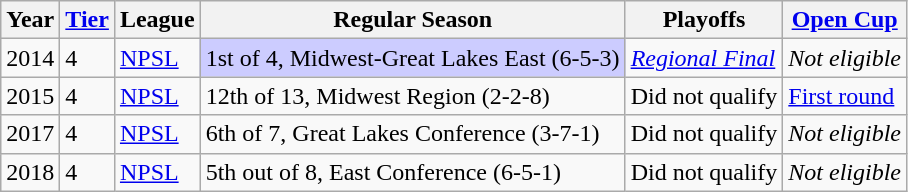<table class="wikitable">
<tr>
<th>Year</th>
<th><a href='#'>Tier</a></th>
<th>League</th>
<th>Regular Season</th>
<th>Playoffs</th>
<th><a href='#'>Open Cup</a></th>
</tr>
<tr>
<td>2014</td>
<td>4</td>
<td><a href='#'>NPSL</a></td>
<td bgcolor=#ccccff>1st of 4, Midwest-Great Lakes East (6-5-3)</td>
<td><em><a href='#'>Regional Final</a></em></td>
<td><em>Not eligible</em></td>
</tr>
<tr>
<td>2015</td>
<td>4</td>
<td><a href='#'>NPSL</a></td>
<td>12th of 13, Midwest Region (2-2-8)</td>
<td>Did not qualify</td>
<td><a href='#'>First round</a></td>
</tr>
<tr>
<td>2017</td>
<td>4</td>
<td><a href='#'>NPSL</a></td>
<td>6th of 7, Great Lakes Conference (3-7-1)</td>
<td>Did not qualify</td>
<td><em>Not eligible</em></td>
</tr>
<tr>
<td>2018</td>
<td>4</td>
<td><a href='#'>NPSL</a></td>
<td>5th out of 8, East Conference (6-5-1)</td>
<td>Did not qualify</td>
<td><em>Not eligible</em></td>
</tr>
</table>
